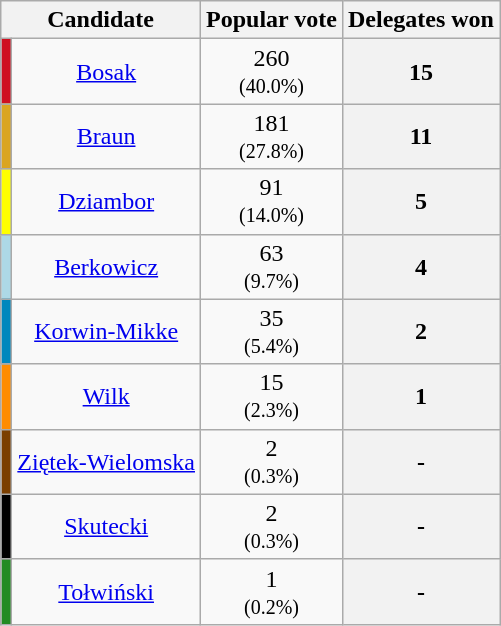<table class="wikitable sortable" style="text-align:center;">
<tr>
<th colspan=2>Candidate</th>
<th>Popular vote</th>
<th>Delegates won</th>
</tr>
<tr>
<td style="background:#CF1020;"></td>
<td><a href='#'>Bosak</a></td>
<td>260<br><small>(40.0%)</small></td>
<th scope="row" data-sort-value="15">15</th>
</tr>
<tr>
<td style="background:#DAA520;"></td>
<td><a href='#'>Braun</a></td>
<td>181<br><small>(27.8%)</small></td>
<th scope="row" data-sort-value="11">11</th>
</tr>
<tr>
<td style="background:#FFFF00;"></td>
<td><a href='#'>Dziambor</a></td>
<td>91<br><small>(14.0%)</small></td>
<th scope="row" data-sort-value="5">5</th>
</tr>
<tr>
<td style="background:#ADD8E6;"></td>
<td><a href='#'>Berkowicz</a></td>
<td>63<br><small>(9.7%)</small></td>
<th scope="row" data-sort-value="4">4</th>
</tr>
<tr>
<td style="background:#0087BD;"></td>
<td><a href='#'>Korwin-Mikke</a></td>
<td>35<br><small>(5.4%)</small></td>
<th scope="row" data-sort-value="2">2</th>
</tr>
<tr>
<td style="background:#FF8C00;"></td>
<td><a href='#'>Wilk</a></td>
<td>15<br><small>(2.3%)</small></td>
<th scope="row" data-sort-value="1">1</th>
</tr>
<tr>
<td style="background:#7B3F00;"></td>
<td><a href='#'>Ziętek-Wielomska</a></td>
<td>2<br><small>(0.3%)</small></td>
<th scope="row" data-sort-value="-">-</th>
</tr>
<tr>
<td style="background:#000000;"></td>
<td><a href='#'>Skutecki</a></td>
<td>2<br><small>(0.3%)</small></td>
<th scope="row" data-sort-value="-">-</th>
</tr>
<tr>
<td style="background:#228B22;"></td>
<td><a href='#'>Tołwiński</a></td>
<td>1<br><small>(0.2%)</small></td>
<th scope="row" data-sort-value="-">-</th>
</tr>
</table>
